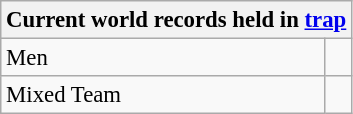<table class="wikitable" style="font-size: 95%">
<tr>
<th colspan=7>Current world records held in <a href='#'>trap</a></th>
</tr>
<tr>
<td rowspan=2>Men<br></td>
</tr>
<tr>
</tr>
<tr>
<td>Mixed Team</td>
<td></td>
</tr>
</table>
